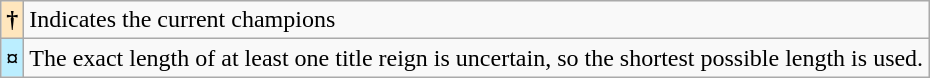<table class="wikitable">
<tr>
<th style="background-color: #ffe6bd">†</th>
<td>Indicates the current champions</td>
</tr>
<tr>
<th style="background-color:#bbeeff">¤</th>
<td>The exact length of at least one title reign is uncertain, so the shortest possible length is used.</td>
</tr>
</table>
